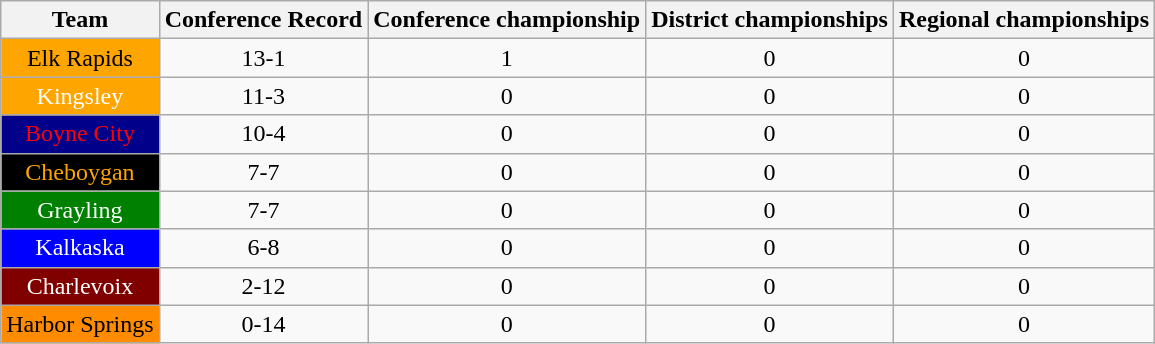<table class="wikitable sortable" style="text-align:center">
<tr>
<th>Team</th>
<th>Conference Record</th>
<th>Conference championship</th>
<th>District championships</th>
<th>Regional championships</th>
</tr>
<tr>
<td !align=center style="background:orange;color:black">Elk Rapids</td>
<td>13-1</td>
<td>1</td>
<td>0</td>
<td>0</td>
</tr>
<tr>
<td !align=center style="background:orange;color:white">Kingsley</td>
<td>11-3</td>
<td>0</td>
<td>0</td>
<td>0</td>
</tr>
<tr>
<td !align=center style="background:darkblue;color:red">Boyne City</td>
<td>10-4</td>
<td>0</td>
<td>0</td>
<td>0</td>
</tr>
<tr>
<td !align=center style="background:black;color:orange">Cheboygan</td>
<td>7-7</td>
<td>0</td>
<td>0</td>
<td>0</td>
</tr>
<tr>
<td !align=center style="background:green;color:white">Grayling</td>
<td>7-7</td>
<td>0</td>
<td>0</td>
<td>0</td>
</tr>
<tr>
<td !align=center style="background:blue;color:white">Kalkaska</td>
<td>6-8</td>
<td>0</td>
<td>0</td>
<td>0</td>
</tr>
<tr>
<td !align=center style="background:maroon;color:white">Charlevoix</td>
<td>2-12</td>
<td>0</td>
<td>0</td>
<td>0</td>
</tr>
<tr>
<td !align=center style="background:darkorange;color:black">Harbor Springs</td>
<td>0-14</td>
<td>0</td>
<td>0</td>
<td>0</td>
</tr>
</table>
